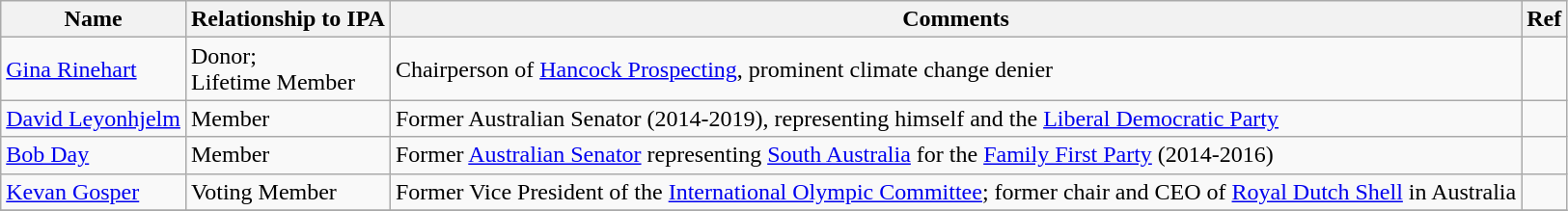<table class="wikitable sortable" |+ Sortable table>
<tr>
<th scope="col">Name</th>
<th scope="col">Relationship to IPA</th>
<th scope="col" class="unsortable">Comments</th>
<th scope="col">Ref</th>
</tr>
<tr>
<td data-sort-value=Rinehart, Gina><a href='#'>Gina Rinehart</a></td>
<td>Donor;<br>Lifetime Member</td>
<td>Chairperson of <a href='#'>Hancock Prospecting</a>, prominent climate change denier</td>
<td></td>
</tr>
<tr>
<td data-sort-value=Leyonhjelm, David><a href='#'>David Leyonhjelm</a></td>
<td>Member</td>
<td>Former Australian Senator (2014-2019), representing himself and the <a href='#'>Liberal Democratic Party</a></td>
<td></td>
</tr>
<tr>
<td data-sort-value=Day, Bob><a href='#'>Bob Day</a></td>
<td>Member</td>
<td>Former <a href='#'>Australian Senator</a> representing <a href='#'>South Australia</a> for the <a href='#'>Family First Party</a> (2014-2016)</td>
<td></td>
</tr>
<tr>
<td data-sort-value=Gosper, Kevan><a href='#'>Kevan Gosper</a></td>
<td>Voting Member</td>
<td>Former Vice President of the <a href='#'>International Olympic Committee</a>; former chair and CEO of <a href='#'>Royal Dutch Shell</a> in Australia</td>
<td></td>
</tr>
<tr>
</tr>
</table>
